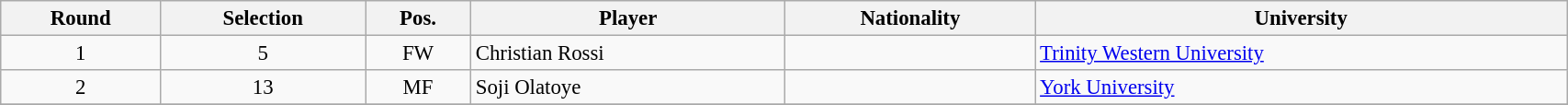<table class="wikitable sortable" style="width:90%; text-align:center; font-size:95%; text-align:left;">
<tr>
<th>Round</th>
<th>Selection</th>
<th>Pos.</th>
<th>Player</th>
<th>Nationality</th>
<th>University</th>
</tr>
<tr>
<td align=center>1</td>
<td align=center>5</td>
<td align=center>FW</td>
<td>Christian Rossi</td>
<td></td>
<td><a href='#'>Trinity Western University</a></td>
</tr>
<tr>
<td align=center>2</td>
<td align=center>13</td>
<td align=center>MF</td>
<td>Soji Olatoye</td>
<td></td>
<td><a href='#'>York University</a></td>
</tr>
<tr>
</tr>
</table>
